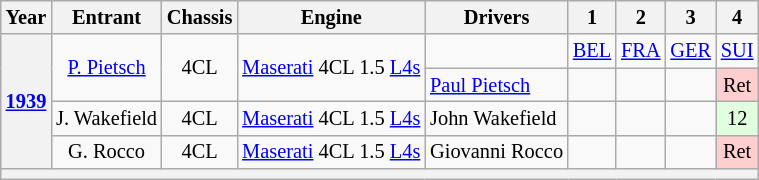<table class="wikitable" style="text-align:center; font-size:85%">
<tr>
<th>Year</th>
<th>Entrant</th>
<th>Chassis</th>
<th>Engine</th>
<th>Drivers</th>
<th>1</th>
<th>2</th>
<th>3</th>
<th>4</th>
</tr>
<tr>
<th rowspan=4><a href='#'>1939</a></th>
<td rowspan=2><a href='#'>P. Pietsch</a></td>
<td rowspan=2>4CL</td>
<td rowspan=2><a href='#'>Maserati</a> 4CL 1.5 <a href='#'>L4</a><a href='#'>s</a></td>
<td></td>
<td><a href='#'>BEL</a></td>
<td><a href='#'>FRA</a></td>
<td><a href='#'>GER</a></td>
<td><a href='#'>SUI</a></td>
</tr>
<tr>
<td align="left"> <a href='#'>Paul Pietsch</a></td>
<td></td>
<td></td>
<td></td>
<td style="background:#ffcfcf;">Ret</td>
</tr>
<tr>
<td>J. Wakefield</td>
<td>4CL</td>
<td><a href='#'>Maserati</a> 4CL 1.5 <a href='#'>L4</a><a href='#'>s</a></td>
<td align="left"> John Wakefield</td>
<td></td>
<td></td>
<td></td>
<td style="background:#dfffdf;">12</td>
</tr>
<tr>
<td>G. Rocco</td>
<td>4CL</td>
<td><a href='#'>Maserati</a> 4CL 1.5 <a href='#'>L4</a><a href='#'>s</a></td>
<td align="left"> Giovanni Rocco</td>
<td></td>
<td></td>
<td></td>
<td style="background:#ffcfcf;">Ret</td>
</tr>
<tr>
<th colspan=9></th>
</tr>
</table>
